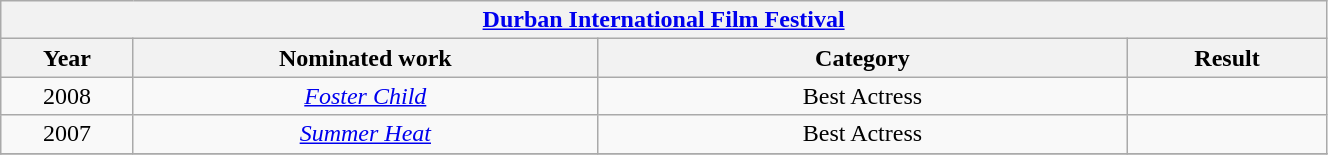<table width="70%" class="wikitable sortable">
<tr>
<th colspan="4" align="center"><a href='#'>Durban International Film Festival</a></th>
</tr>
<tr>
<th width="10%">Year</th>
<th width="35%">Nominated work</th>
<th width="40%">Category</th>
<th width="15%">Result</th>
</tr>
<tr>
<td align="center">2008</td>
<td align="center"><em><a href='#'>Foster Child</a></em></td>
<td align="center">Best Actress</td>
<td></td>
</tr>
<tr>
<td align="center">2007</td>
<td align="center"><em><a href='#'>Summer Heat</a></em></td>
<td align="center">Best Actress</td>
<td></td>
</tr>
<tr>
</tr>
</table>
